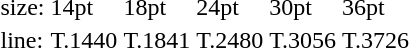<table style="margin-left:40px;">
<tr>
<td>size:</td>
<td>14pt</td>
<td>18pt</td>
<td>24pt</td>
<td>30pt</td>
<td>36pt</td>
</tr>
<tr>
<td>line:</td>
<td>T.1440</td>
<td>T.1841</td>
<td>T.2480</td>
<td>T.3056</td>
<td>T.3726</td>
</tr>
</table>
